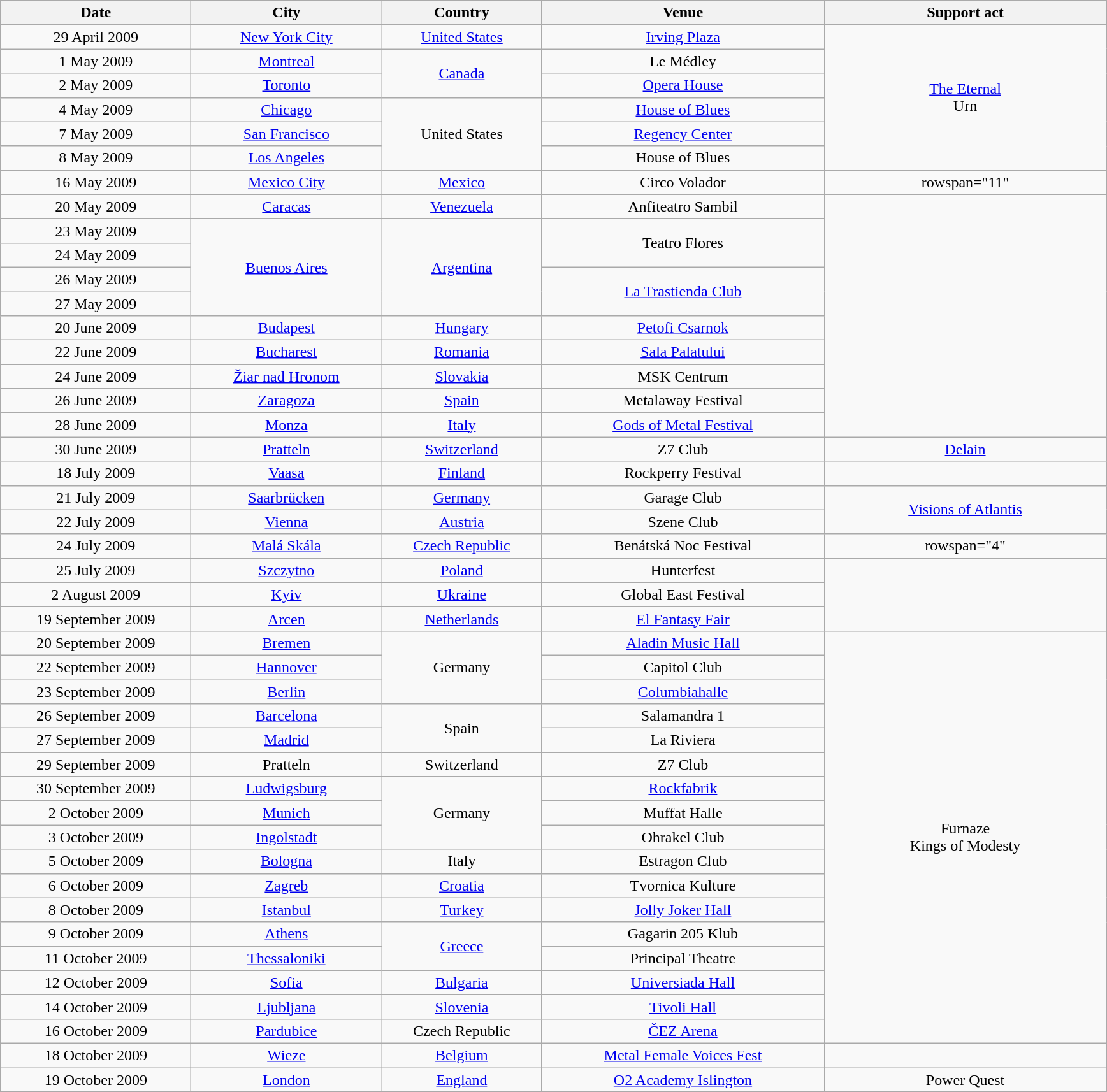<table class="wikitable plainrowheaders" style="text-align:center;">
<tr>
<th scope="col" style="width:12em;">Date</th>
<th scope="col" style="width:12em;">City</th>
<th scope="col" style="width:10em;">Country</th>
<th scope="col" style="width:18em;">Venue</th>
<th scope="col" style="width:18em;">Support act</th>
</tr>
<tr>
<td style="text-align:center">29 April 2009</td>
<td style="text-align:center"><a href='#'>New York City</a></td>
<td style="text-align:center"><a href='#'>United States</a></td>
<td style="text-align:center"><a href='#'>Irving Plaza</a></td>
<td style="text-align:center" rowspan="6"><a href='#'>The Eternal</a> <br>Urn</td>
</tr>
<tr>
<td style="text-align:center">1 May 2009</td>
<td style="text-align:center"><a href='#'>Montreal</a></td>
<td style="text-align:center" rowspan="2"><a href='#'>Canada</a></td>
<td style="text-align:center">Le Médley</td>
</tr>
<tr>
<td style="text-align:center">2 May 2009</td>
<td style="text-align:center"><a href='#'>Toronto</a></td>
<td style="text-align:center"><a href='#'>Opera House</a></td>
</tr>
<tr>
<td style="text-align:center">4 May 2009</td>
<td style="text-align:center"><a href='#'>Chicago</a></td>
<td style="text-align:center" rowspan="3">United States</td>
<td style="text-align:center"><a href='#'>House of Blues</a></td>
</tr>
<tr>
<td style="text-align:center">7 May 2009</td>
<td style="text-align:center"><a href='#'>San Francisco</a></td>
<td style="text-align:center"><a href='#'>Regency Center</a></td>
</tr>
<tr>
<td style="text-align:center">8 May 2009</td>
<td style="text-align:center"><a href='#'>Los Angeles</a></td>
<td style="text-align:center">House of Blues</td>
</tr>
<tr>
<td style="text-align:center">16 May 2009</td>
<td style="text-align:center"><a href='#'>Mexico City</a></td>
<td style="text-align:center"><a href='#'>Mexico</a></td>
<td style="text-align:center">Circo Volador</td>
<td>rowspan="11" </td>
</tr>
<tr>
<td style="text-align:center">20 May 2009</td>
<td style="text-align:center"><a href='#'>Caracas</a></td>
<td style="text-align:center"><a href='#'>Venezuela</a></td>
<td style="text-align:center">Anfiteatro Sambil</td>
</tr>
<tr>
<td style="text-align:center">23 May 2009</td>
<td style="text-align:center" rowspan="4"><a href='#'>Buenos Aires</a></td>
<td style="text-align:center" rowspan="4"><a href='#'>Argentina</a></td>
<td style="text-align:center" rowspan="2">Teatro Flores</td>
</tr>
<tr>
<td style="text-align:center">24 May 2009</td>
</tr>
<tr>
<td style="text-align:center">26 May 2009</td>
<td style="text-align:center" rowspan="2"><a href='#'>La Trastienda Club</a></td>
</tr>
<tr>
<td style="text-align:center">27 May 2009</td>
</tr>
<tr>
<td style="text-align:center">20 June 2009</td>
<td style="text-align:center"><a href='#'>Budapest</a></td>
<td style="text-align:center"><a href='#'>Hungary</a></td>
<td style="text-align:center"><a href='#'>Petofi Csarnok</a></td>
</tr>
<tr>
<td style="text-align:center">22 June 2009</td>
<td style="text-align:center"><a href='#'>Bucharest</a></td>
<td style="text-align:center"><a href='#'>Romania</a></td>
<td style="text-align:center"><a href='#'>Sala Palatului</a></td>
</tr>
<tr>
<td style="text-align:center">24 June 2009</td>
<td style="text-align:center"><a href='#'>Žiar nad Hronom</a></td>
<td style="text-align:center"><a href='#'>Slovakia</a></td>
<td style="text-align:center">MSK Centrum</td>
</tr>
<tr>
<td style="text-align:center">26 June 2009</td>
<td style="text-align:center"><a href='#'>Zaragoza</a></td>
<td style="text-align:center"><a href='#'>Spain</a></td>
<td style="text-align:center">Metalaway Festival</td>
</tr>
<tr>
<td style="text-align:center">28 June 2009</td>
<td style="text-align:center"><a href='#'>Monza</a></td>
<td style="text-align:center"><a href='#'>Italy</a></td>
<td style="text-align:center"><a href='#'>Gods of Metal Festival</a></td>
</tr>
<tr>
<td style="text-align:center">30 June 2009</td>
<td style="text-align:center"><a href='#'>Pratteln</a></td>
<td style="text-align:center"><a href='#'>Switzerland</a></td>
<td style="text-align:center">Z7 Club</td>
<td style="text-align:center"><a href='#'>Delain</a></td>
</tr>
<tr>
<td style="text-align:center">18 July 2009</td>
<td style="text-align:center"><a href='#'>Vaasa</a></td>
<td style="text-align:center"><a href='#'>Finland</a></td>
<td style="text-align:center">Rockperry Festival</td>
<td></td>
</tr>
<tr>
<td style="text-align:center">21 July 2009</td>
<td style="text-align:center"><a href='#'>Saarbrücken</a></td>
<td style="text-align:center"><a href='#'>Germany</a></td>
<td style="text-align:center">Garage Club</td>
<td style="text-align:center" rowspan="2"><a href='#'>Visions of Atlantis</a></td>
</tr>
<tr>
<td style="text-align:center">22 July 2009</td>
<td style="text-align:center"><a href='#'>Vienna</a></td>
<td style="text-align:center"><a href='#'>Austria</a></td>
<td style="text-align:center">Szene Club</td>
</tr>
<tr>
<td style="text-align:center">24 July 2009</td>
<td style="text-align:center"><a href='#'>Malá Skála</a></td>
<td style="text-align:center"><a href='#'>Czech Republic</a></td>
<td style="text-align:center">Benátská Noc Festival</td>
<td>rowspan="4" </td>
</tr>
<tr>
<td style="text-align:center">25 July 2009</td>
<td style="text-align:center"><a href='#'>Szczytno</a></td>
<td style="text-align:center"><a href='#'>Poland</a></td>
<td style="text-align:center">Hunterfest</td>
</tr>
<tr>
<td style="text-align:center">2 August 2009</td>
<td style="text-align:center"><a href='#'>Kyiv</a></td>
<td style="text-align:center"><a href='#'>Ukraine</a></td>
<td style="text-align:center">Global East Festival</td>
</tr>
<tr>
<td style="text-align:center">19 September 2009</td>
<td style="text-align:center"><a href='#'>Arcen</a></td>
<td style="text-align:center"><a href='#'>Netherlands</a></td>
<td style="text-align:center"><a href='#'>El Fantasy Fair</a></td>
</tr>
<tr>
<td style="text-align:center">20 September 2009</td>
<td style="text-align:center"><a href='#'>Bremen</a></td>
<td style="text-align:center" rowspan="3">Germany</td>
<td style="text-align:center"><a href='#'>Aladin Music Hall</a></td>
<td style="text-align:center" rowspan="17">Furnaze<br>Kings of Modesty</td>
</tr>
<tr>
<td style="text-align:center">22 September 2009</td>
<td style="text-align:center"><a href='#'>Hannover</a></td>
<td style="text-align:center">Capitol Club</td>
</tr>
<tr>
<td style="text-align:center">23 September 2009</td>
<td style="text-align:center"><a href='#'>Berlin</a></td>
<td style="text-align:center"><a href='#'>Columbiahalle</a></td>
</tr>
<tr>
<td style="text-align:center">26 September 2009</td>
<td style="text-align:center"><a href='#'>Barcelona</a></td>
<td style="text-align:center" rowspan="2">Spain</td>
<td style="text-align:center">Salamandra 1</td>
</tr>
<tr>
<td style="text-align:center">27 September 2009</td>
<td style="text-align:center"><a href='#'>Madrid</a></td>
<td style="text-align:center">La Riviera</td>
</tr>
<tr>
<td style="text-align:center">29 September 2009</td>
<td style="text-align:center">Pratteln</td>
<td style="text-align:center">Switzerland</td>
<td style="text-align:center">Z7 Club</td>
</tr>
<tr>
<td style="text-align:center">30 September 2009</td>
<td style="text-align:center"><a href='#'>Ludwigsburg</a></td>
<td style="text-align:center" rowspan="3">Germany</td>
<td style="text-align:center"><a href='#'>Rockfabrik</a></td>
</tr>
<tr>
<td style="text-align:center">2 October 2009</td>
<td style="text-align:center"><a href='#'>Munich</a></td>
<td style="text-align:center">Muffat Halle</td>
</tr>
<tr>
<td style="text-align:center">3 October 2009</td>
<td style="text-align:center"><a href='#'>Ingolstadt</a></td>
<td style="text-align:center">Ohrakel Club</td>
</tr>
<tr>
<td style="text-align:center">5 October 2009</td>
<td style="text-align:center"><a href='#'>Bologna</a></td>
<td style="text-align:center">Italy</td>
<td style="text-align:center">Estragon Club</td>
</tr>
<tr>
<td style="text-align:center">6 October 2009</td>
<td style="text-align:center"><a href='#'>Zagreb</a></td>
<td style="text-align:center"><a href='#'>Croatia</a></td>
<td style="text-align:center">Tvornica Kulture</td>
</tr>
<tr>
<td style="text-align:center">8 October 2009</td>
<td style="text-align:center"><a href='#'>Istanbul</a></td>
<td style="text-align:center"><a href='#'>Turkey</a></td>
<td style="text-align:center"><a href='#'>Jolly Joker Hall</a></td>
</tr>
<tr>
<td style="text-align:center">9 October 2009</td>
<td style="text-align:center"><a href='#'>Athens</a></td>
<td style="text-align:center" rowspan="2"><a href='#'>Greece</a></td>
<td style="text-align:center">Gagarin 205 Klub</td>
</tr>
<tr>
<td style="text-align:center">11 October 2009</td>
<td style="text-align:center"><a href='#'>Thessaloniki</a></td>
<td style="text-align:center">Principal Theatre</td>
</tr>
<tr>
<td style="text-align:center">12 October 2009</td>
<td style="text-align:center"><a href='#'>Sofia</a></td>
<td style="text-align:center"><a href='#'>Bulgaria</a></td>
<td style="text-align:center"><a href='#'>Universiada Hall</a></td>
</tr>
<tr>
<td style="text-align:center">14 October 2009</td>
<td style="text-align:center"><a href='#'>Ljubljana</a></td>
<td style="text-align:center"><a href='#'>Slovenia</a></td>
<td style="text-align:center"><a href='#'>Tivoli Hall</a></td>
</tr>
<tr>
<td style="text-align:center">16 October 2009</td>
<td style="text-align:center"><a href='#'>Pardubice</a></td>
<td style="text-align:center">Czech Republic</td>
<td style="text-align:center"><a href='#'>ČEZ Arena</a></td>
</tr>
<tr>
<td style="text-align:center">18 October 2009</td>
<td style="text-align:center"><a href='#'>Wieze</a></td>
<td style="text-align:center"><a href='#'>Belgium</a></td>
<td style="text-align:center"><a href='#'>Metal Female Voices Fest</a></td>
<td></td>
</tr>
<tr>
<td style="text-align:center">19 October 2009</td>
<td style="text-align:center"><a href='#'>London</a></td>
<td style="text-align:center"><a href='#'>England</a></td>
<td style="text-align:center"><a href='#'>O2 Academy Islington</a></td>
<td style="text-align:center">Power Quest</td>
</tr>
</table>
